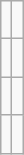<table class=wikitable>
<tr>
<td style="vertical-align:top;" width="50%"><br>
<strong></strong></td>
<td style="vertical-align:top;" width="50%"><br>
<strong></strong></td>
</tr>
<tr>
<td style="vertical-align:top;" width="50%"><br>
<strong></strong></td>
<td style="vertical-align:top;" width="50%"><br>
<strong></strong></td>
</tr>
<tr>
<td style="vertical-align:top;" width="50%"><br>
<strong></strong></td>
<td style="vertical-align:top;" width="50%"><br>
<strong></strong></td>
</tr>
<tr>
<td style="vertical-align:top;" width="50%"><br>
<strong></strong></td>
</tr>
</table>
